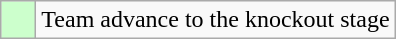<table class="wikitable">
<tr>
<td style="background:#ccffcc;">    </td>
<td>Team advance to the knockout stage</td>
</tr>
</table>
